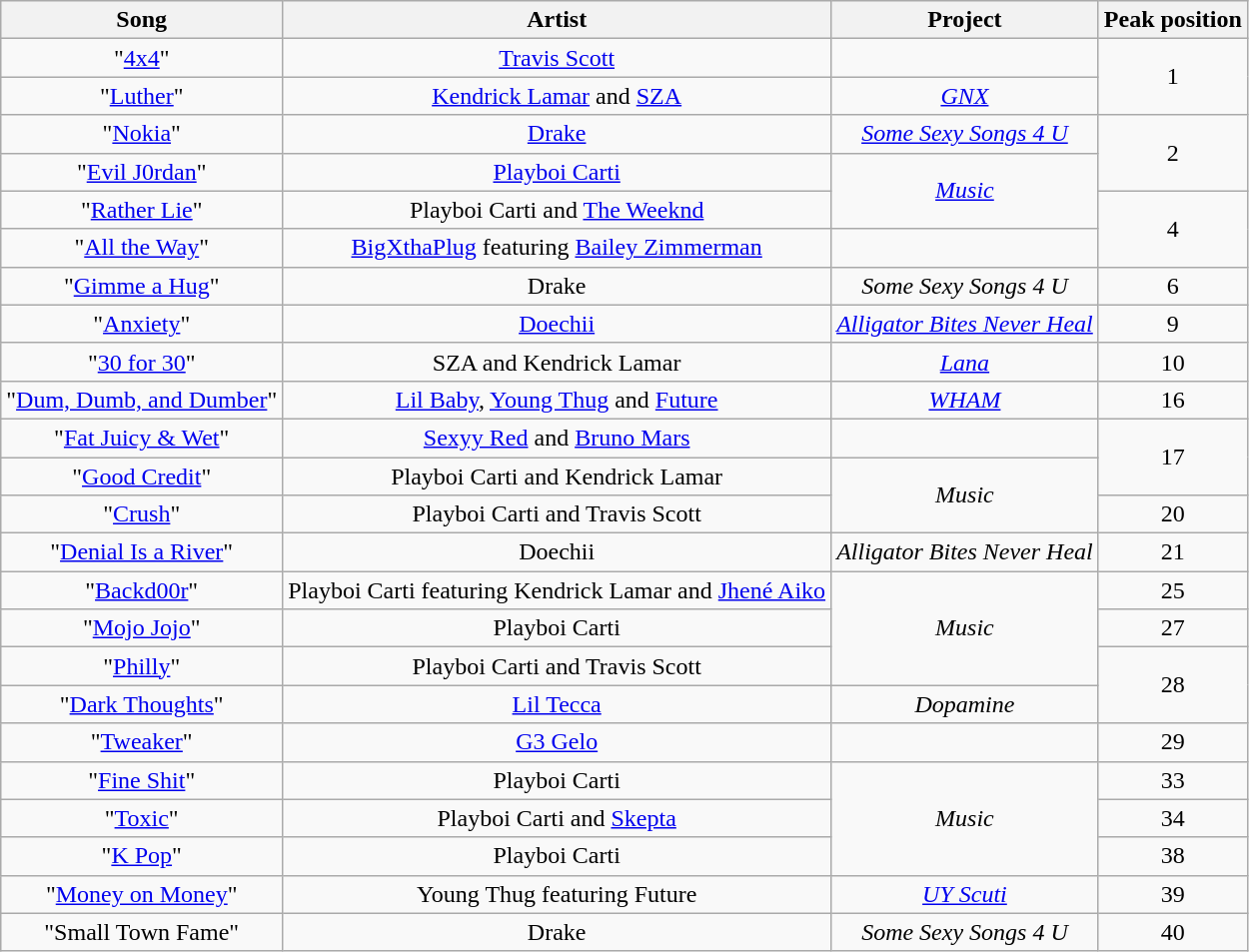<table class="wikitable sortable plainrowheaders" style="text-align:center;">
<tr>
<th scope="col">Song</th>
<th scope="col">Artist</th>
<th scope="col">Project</th>
<th scope="col">Peak position</th>
</tr>
<tr>
<td>"<a href='#'>4x4</a>"</td>
<td><a href='#'>Travis Scott</a></td>
<td></td>
<td rowspan="2">1</td>
</tr>
<tr>
<td>"<a href='#'>Luther</a>"</td>
<td><a href='#'>Kendrick Lamar</a> and <a href='#'>SZA</a></td>
<td><em><a href='#'>GNX</a></em></td>
</tr>
<tr>
<td>"<a href='#'>Nokia</a>"</td>
<td><a href='#'>Drake</a></td>
<td><em><a href='#'>Some Sexy Songs 4 U</a></em></td>
<td rowspan="2">2</td>
</tr>
<tr>
<td>"<a href='#'>Evil J0rdan</a>"</td>
<td><a href='#'>Playboi Carti</a></td>
<td rowspan="2"><em><a href='#'>Music</a></em></td>
</tr>
<tr>
<td>"<a href='#'>Rather Lie</a>"</td>
<td>Playboi Carti and <a href='#'>The Weeknd</a></td>
<td rowspan="2">4</td>
</tr>
<tr>
<td>"<a href='#'>All the Way</a>"</td>
<td><a href='#'>BigXthaPlug</a> featuring <a href='#'>Bailey Zimmerman</a></td>
<td></td>
</tr>
<tr>
<td>"<a href='#'>Gimme a Hug</a>"</td>
<td>Drake</td>
<td><em>Some Sexy Songs 4 U</em></td>
<td>6</td>
</tr>
<tr>
<td>"<a href='#'>Anxiety</a>"</td>
<td><a href='#'>Doechii</a></td>
<td><em><a href='#'>Alligator Bites Never Heal</a></em></td>
<td>9</td>
</tr>
<tr>
<td>"<a href='#'>30 for 30</a>"</td>
<td>SZA and Kendrick Lamar</td>
<td><em><a href='#'>Lana</a></em></td>
<td>10</td>
</tr>
<tr>
<td>"<a href='#'>Dum, Dumb, and Dumber</a>"</td>
<td><a href='#'>Lil Baby</a>, <a href='#'>Young Thug</a> and <a href='#'>Future</a></td>
<td><em><a href='#'>WHAM</a></em></td>
<td>16</td>
</tr>
<tr>
<td>"<a href='#'>Fat Juicy & Wet</a>"</td>
<td><a href='#'>Sexyy Red</a> and <a href='#'>Bruno Mars</a></td>
<td></td>
<td rowspan="2">17</td>
</tr>
<tr>
<td>"<a href='#'>Good Credit</a>"</td>
<td>Playboi Carti and Kendrick Lamar</td>
<td rowspan="2"><em>Music</em></td>
</tr>
<tr>
<td>"<a href='#'>Crush</a>"</td>
<td>Playboi Carti and Travis Scott</td>
<td>20</td>
</tr>
<tr>
<td>"<a href='#'>Denial Is a River</a>"</td>
<td>Doechii</td>
<td><em>Alligator Bites Never Heal</em></td>
<td>21</td>
</tr>
<tr>
<td>"<a href='#'>Backd00r</a>"</td>
<td>Playboi Carti featuring Kendrick Lamar and <a href='#'>Jhené Aiko</a></td>
<td rowspan="3"><em>Music</em></td>
<td>25</td>
</tr>
<tr>
<td>"<a href='#'>Mojo Jojo</a>"</td>
<td>Playboi Carti</td>
<td>27</td>
</tr>
<tr>
<td>"<a href='#'>Philly</a>"</td>
<td>Playboi Carti and Travis Scott</td>
<td rowspan="2">28</td>
</tr>
<tr>
<td>"<a href='#'>Dark Thoughts</a>"</td>
<td><a href='#'>Lil Tecca</a></td>
<td><em>Dopamine</em></td>
</tr>
<tr>
<td>"<a href='#'>Tweaker</a>"</td>
<td><a href='#'>G3 Gelo</a></td>
<td></td>
<td>29</td>
</tr>
<tr>
<td>"<a href='#'>Fine Shit</a>"</td>
<td>Playboi Carti</td>
<td rowspan="3"><em>Music</em></td>
<td>33</td>
</tr>
<tr>
<td>"<a href='#'>Toxic</a>"</td>
<td>Playboi Carti and <a href='#'>Skepta</a></td>
<td>34</td>
</tr>
<tr>
<td>"<a href='#'>K Pop</a>"</td>
<td>Playboi Carti</td>
<td>38</td>
</tr>
<tr>
<td>"<a href='#'>Money on Money</a>"</td>
<td>Young Thug featuring Future</td>
<td><em><a href='#'>UY Scuti</a></em></td>
<td>39</td>
</tr>
<tr>
<td>"Small Town Fame"</td>
<td>Drake</td>
<td><em>Some Sexy Songs 4 U</em></td>
<td>40</td>
</tr>
</table>
